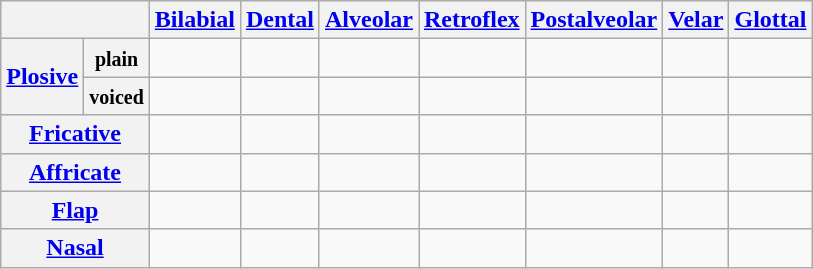<table class="wikitable" style="text-align:center;">
<tr>
<th colspan="2"></th>
<th><a href='#'>Bilabial</a></th>
<th><a href='#'>Dental</a></th>
<th><a href='#'>Alveolar</a></th>
<th><a href='#'>Retroflex</a></th>
<th><a href='#'>Postalveolar</a></th>
<th><a href='#'>Velar</a></th>
<th><a href='#'>Glottal</a></th>
</tr>
<tr>
<th rowspan="2"><a href='#'>Plosive</a></th>
<th><small>plain</small></th>
<td> </td>
<td></td>
<td> </td>
<td></td>
<td> </td>
<td> </td>
<td></td>
</tr>
<tr>
<th><small>voiced</small></th>
<td> </td>
<td></td>
<td> </td>
<td></td>
<td> </td>
<td></td>
<td></td>
</tr>
<tr>
<th colspan="2"><a href='#'>Fricative</a></th>
<td></td>
<td></td>
<td> </td>
<td></td>
<td> </td>
<td></td>
<td> </td>
</tr>
<tr>
<th colspan="2"><a href='#'>Affricate</a></th>
<td></td>
<td> </td>
<td> </td>
<td></td>
<td></td>
<td></td>
<td></td>
</tr>
<tr>
<th colspan="2"><a href='#'>Flap</a></th>
<td></td>
<td></td>
<td></td>
<td> </td>
<td></td>
<td></td>
<td></td>
</tr>
<tr>
<th colspan="2"><a href='#'>Nasal</a></th>
<td></td>
<td></td>
<td></td>
<td></td>
<td></td>
<td> </td>
<td></td>
</tr>
</table>
